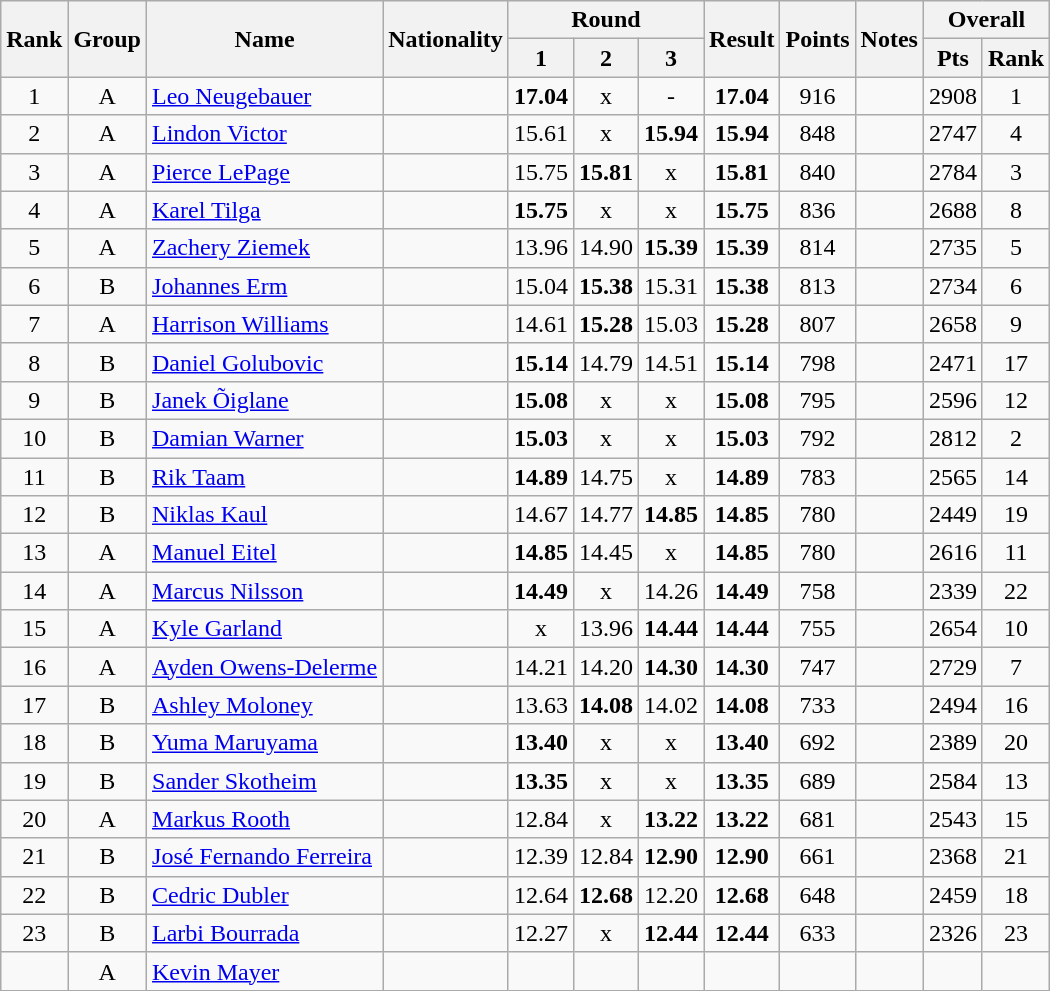<table class="wikitable sortable" style="text-align:center">
<tr>
<th rowspan=2>Rank</th>
<th rowspan=2>Group</th>
<th rowspan=2>Name</th>
<th rowspan=2>Nationality</th>
<th colspan=3>Round</th>
<th rowspan=2 data-sort-type="number">Result</th>
<th rowspan=2>Points</th>
<th rowspan=2>Notes</th>
<th colspan=2>Overall</th>
</tr>
<tr>
<th data-sort-type="number">1</th>
<th data-sort-type="number">2</th>
<th data-sort-type="number">3</th>
<th>Pts</th>
<th>Rank</th>
</tr>
<tr>
<td>1</td>
<td>A</td>
<td align=left><a href='#'>Leo Neugebauer</a></td>
<td align=left></td>
<td><strong>17.04</strong></td>
<td>x</td>
<td>-</td>
<td><strong>17.04</strong></td>
<td>916</td>
<td></td>
<td>2908</td>
<td>1</td>
</tr>
<tr>
<td>2</td>
<td>A</td>
<td align=left><a href='#'>Lindon Victor</a></td>
<td align=left></td>
<td>15.61</td>
<td>x</td>
<td><strong>15.94</strong></td>
<td><strong>15.94</strong></td>
<td>848</td>
<td></td>
<td>2747</td>
<td>4</td>
</tr>
<tr>
<td>3</td>
<td>A</td>
<td align=left><a href='#'>Pierce LePage</a></td>
<td align=left></td>
<td>15.75</td>
<td><strong>15.81</strong></td>
<td>x</td>
<td><strong>15.81</strong></td>
<td>840</td>
<td></td>
<td>2784</td>
<td>3</td>
</tr>
<tr>
<td>4</td>
<td>A</td>
<td align=left><a href='#'>Karel Tilga</a></td>
<td align=left></td>
<td><strong>15.75</strong></td>
<td>x</td>
<td>x</td>
<td><strong>15.75</strong></td>
<td>836</td>
<td></td>
<td>2688</td>
<td>8</td>
</tr>
<tr>
<td>5</td>
<td>A</td>
<td align=left><a href='#'>Zachery Ziemek</a></td>
<td align=left></td>
<td>13.96</td>
<td>14.90</td>
<td><strong>15.39</strong></td>
<td><strong>15.39</strong></td>
<td>814</td>
<td></td>
<td>2735</td>
<td>5</td>
</tr>
<tr>
<td>6</td>
<td>B</td>
<td align=left><a href='#'>Johannes Erm</a></td>
<td align=left></td>
<td>15.04</td>
<td><strong>15.38</strong></td>
<td>15.31</td>
<td><strong>15.38</strong></td>
<td>813</td>
<td></td>
<td>2734</td>
<td>6</td>
</tr>
<tr>
<td>7</td>
<td>A</td>
<td align=left><a href='#'>Harrison Williams</a></td>
<td align=left></td>
<td>14.61</td>
<td><strong>15.28</strong></td>
<td>15.03</td>
<td><strong>15.28</strong></td>
<td>807</td>
<td></td>
<td>2658</td>
<td>9</td>
</tr>
<tr>
<td>8</td>
<td>B</td>
<td align=left><a href='#'>Daniel Golubovic</a></td>
<td align=left></td>
<td><strong>15.14</strong></td>
<td>14.79</td>
<td>14.51</td>
<td><strong>15.14</strong></td>
<td>798</td>
<td></td>
<td>2471</td>
<td>17</td>
</tr>
<tr>
<td>9</td>
<td>B</td>
<td align=left><a href='#'>Janek Õiglane</a></td>
<td align=left></td>
<td><strong>15.08</strong></td>
<td>x</td>
<td>x</td>
<td><strong>15.08</strong></td>
<td>795</td>
<td></td>
<td>2596</td>
<td>12</td>
</tr>
<tr>
<td>10</td>
<td>B</td>
<td align=left><a href='#'>Damian Warner</a></td>
<td align=left></td>
<td><strong>15.03</strong></td>
<td>x</td>
<td>x</td>
<td><strong>15.03</strong></td>
<td>792</td>
<td></td>
<td>2812</td>
<td>2</td>
</tr>
<tr>
<td>11</td>
<td>B</td>
<td align=left><a href='#'>Rik Taam</a></td>
<td align=left></td>
<td><strong>14.89</strong></td>
<td>14.75</td>
<td>x</td>
<td><strong>14.89</strong></td>
<td>783</td>
<td></td>
<td>2565</td>
<td>14</td>
</tr>
<tr>
<td>12</td>
<td>B</td>
<td align=left><a href='#'>Niklas Kaul</a></td>
<td align=left></td>
<td>14.67</td>
<td>14.77</td>
<td><strong>14.85</strong></td>
<td><strong>14.85</strong></td>
<td>780</td>
<td></td>
<td>2449</td>
<td>19</td>
</tr>
<tr>
<td>13</td>
<td>A</td>
<td align=left><a href='#'>Manuel Eitel</a></td>
<td align=left></td>
<td><strong>14.85</strong></td>
<td>14.45</td>
<td>x</td>
<td><strong>14.85</strong></td>
<td>780</td>
<td></td>
<td>2616</td>
<td>11</td>
</tr>
<tr>
<td>14</td>
<td>A</td>
<td align=left><a href='#'>Marcus Nilsson</a></td>
<td align=left></td>
<td><strong>14.49</strong></td>
<td>x</td>
<td>14.26</td>
<td><strong>14.49</strong></td>
<td>758</td>
<td></td>
<td>2339</td>
<td>22</td>
</tr>
<tr>
<td>15</td>
<td>A</td>
<td align=left><a href='#'>Kyle Garland</a></td>
<td align=left></td>
<td>x</td>
<td>13.96</td>
<td><strong>14.44</strong></td>
<td><strong>14.44</strong></td>
<td>755</td>
<td></td>
<td>2654</td>
<td>10</td>
</tr>
<tr>
<td>16</td>
<td>A</td>
<td align=left><a href='#'>Ayden Owens-Delerme</a></td>
<td align=left></td>
<td>14.21</td>
<td>14.20</td>
<td><strong>14.30</strong></td>
<td><strong>14.30</strong></td>
<td>747</td>
<td></td>
<td>2729</td>
<td>7</td>
</tr>
<tr>
<td>17</td>
<td>B</td>
<td align=left><a href='#'>Ashley Moloney</a></td>
<td align=left></td>
<td>13.63</td>
<td><strong>14.08</strong></td>
<td>14.02</td>
<td><strong>14.08</strong></td>
<td>733</td>
<td></td>
<td>2494</td>
<td>16</td>
</tr>
<tr>
<td>18</td>
<td>B</td>
<td align=left><a href='#'>Yuma Maruyama</a></td>
<td align=left></td>
<td><strong>13.40</strong></td>
<td>x</td>
<td>x</td>
<td><strong>13.40</strong></td>
<td>692</td>
<td></td>
<td>2389</td>
<td>20</td>
</tr>
<tr>
<td>19</td>
<td>B</td>
<td align=left><a href='#'>Sander Skotheim</a></td>
<td align=left></td>
<td><strong>13.35</strong></td>
<td>x</td>
<td>x</td>
<td><strong>13.35</strong></td>
<td>689</td>
<td></td>
<td>2584</td>
<td>13</td>
</tr>
<tr>
<td>20</td>
<td>A</td>
<td align=left><a href='#'>Markus Rooth</a></td>
<td align=left></td>
<td>12.84</td>
<td>x</td>
<td><strong>13.22</strong></td>
<td><strong>13.22</strong></td>
<td>681</td>
<td></td>
<td>2543</td>
<td>15</td>
</tr>
<tr>
<td>21</td>
<td>B</td>
<td align=left><a href='#'>José Fernando Ferreira</a></td>
<td align=left></td>
<td>12.39</td>
<td>12.84</td>
<td><strong>12.90</strong></td>
<td><strong>12.90</strong></td>
<td>661</td>
<td></td>
<td>2368</td>
<td>21</td>
</tr>
<tr>
<td>22</td>
<td>B</td>
<td align=left><a href='#'>Cedric Dubler</a></td>
<td align=left></td>
<td>12.64</td>
<td><strong>12.68</strong></td>
<td>12.20</td>
<td><strong>12.68</strong></td>
<td>648</td>
<td></td>
<td>2459</td>
<td>18</td>
</tr>
<tr>
<td>23</td>
<td>B</td>
<td align=left><a href='#'>Larbi Bourrada</a></td>
<td align=left></td>
<td>12.27</td>
<td>x</td>
<td><strong>12.44</strong></td>
<td><strong>12.44</strong></td>
<td>633</td>
<td></td>
<td>2326</td>
<td>23</td>
</tr>
<tr>
<td></td>
<td>A</td>
<td align=left><a href='#'>Kevin Mayer</a></td>
<td align=left></td>
<td></td>
<td></td>
<td></td>
<td></td>
<td></td>
<td></td>
<td></td>
<td></td>
</tr>
</table>
